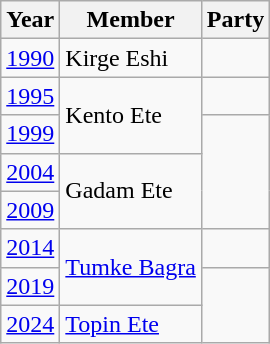<table class="wikitable sortable">
<tr>
<th>Year</th>
<th>Member</th>
<th colspan="2">Party</th>
</tr>
<tr>
<td><a href='#'>1990</a></td>
<td>Kirge Eshi</td>
<td></td>
</tr>
<tr>
<td><a href='#'>1995</a></td>
<td rowspan=2>Kento Ete</td>
<td></td>
</tr>
<tr>
<td><a href='#'>1999</a></td>
</tr>
<tr>
<td><a href='#'>2004</a></td>
<td rowspan=2>Gadam Ete</td>
</tr>
<tr>
<td><a href='#'>2009</a></td>
</tr>
<tr>
<td><a href='#'>2014</a></td>
<td rowspan=2><a href='#'>Tumke Bagra</a></td>
<td></td>
</tr>
<tr>
<td><a href='#'>2019</a></td>
</tr>
<tr>
<td><a href='#'>2024</a></td>
<td><a href='#'>Topin Ete</a></td>
</tr>
</table>
